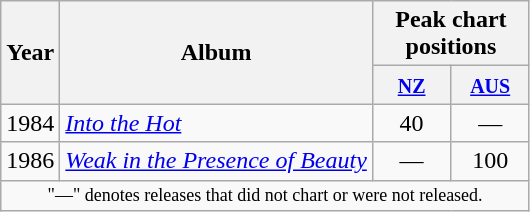<table class="wikitable">
<tr>
<th scope="col" rowspan="2">Year</th>
<th scope="col" rowspan="2">Album</th>
<th scope="col" colspan="2">Peak chart positions</th>
</tr>
<tr>
<th style="width:45px;"><small><a href='#'>NZ</a></small><br></th>
<th style="width:45px;"><small><a href='#'>AUS</a></small><br></th>
</tr>
<tr>
<td>1984</td>
<td><em><a href='#'>Into the Hot</a></em></td>
<td align=center>40</td>
<td align=center>―</td>
</tr>
<tr>
<td>1986</td>
<td><em><a href='#'>Weak in the Presence of Beauty</a></em></td>
<td align=center>―</td>
<td align=center>100</td>
</tr>
<tr>
<td colspan="6" style="text-align:center; font-size:9pt;">"—" denotes releases that did not chart or were not released.</td>
</tr>
</table>
